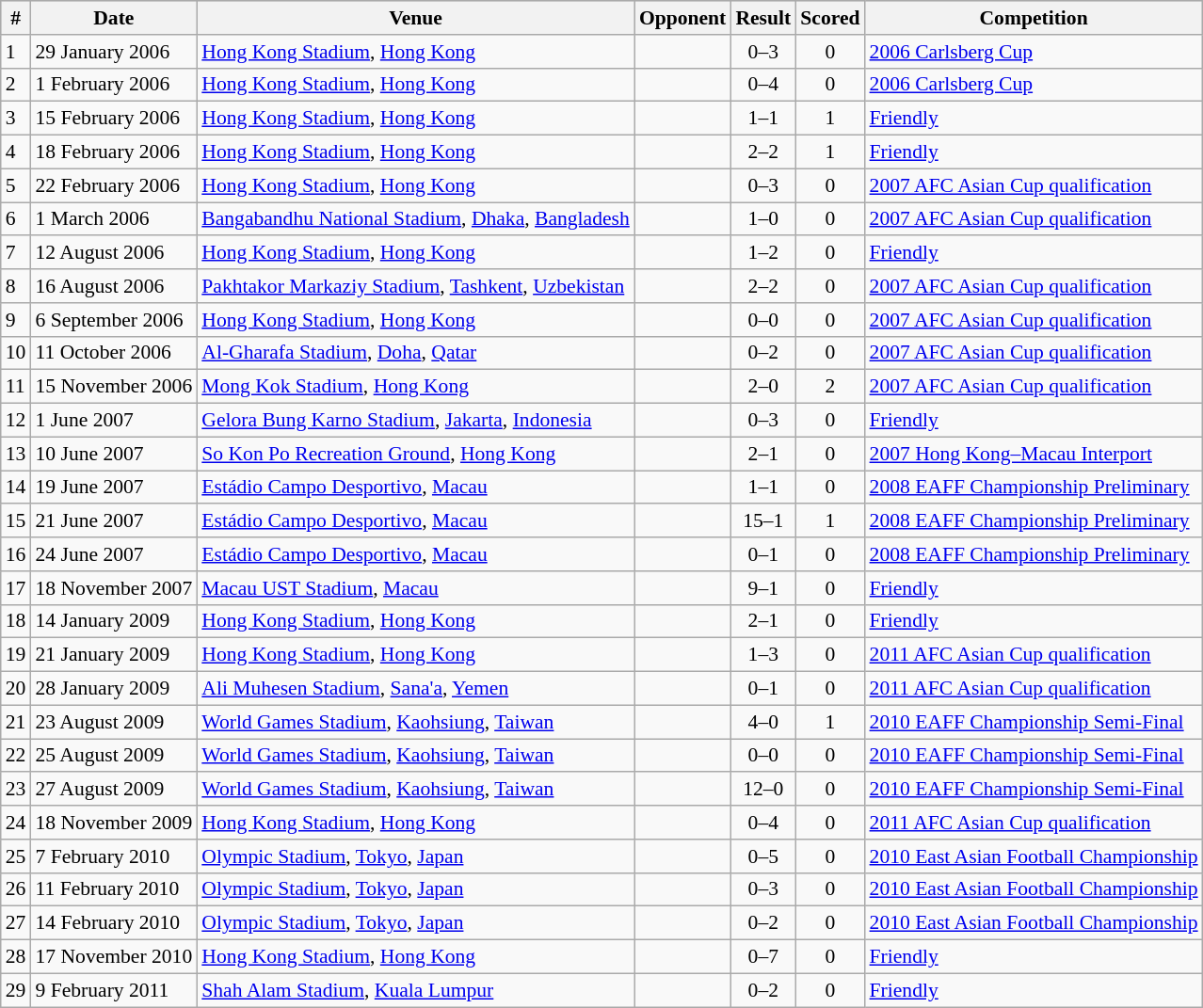<table class="wikitable" style="font-size:90%; text-align: left;">
<tr bgcolor="#CCCCCC" align="center">
<th>#</th>
<th>Date</th>
<th>Venue</th>
<th>Opponent</th>
<th>Result</th>
<th>Scored</th>
<th>Competition</th>
</tr>
<tr>
<td>1</td>
<td>29 January 2006</td>
<td><a href='#'>Hong Kong Stadium</a>, <a href='#'>Hong Kong</a></td>
<td></td>
<td align=center>0–3</td>
<td align=center>0</td>
<td><a href='#'>2006 Carlsberg Cup</a></td>
</tr>
<tr>
<td>2</td>
<td>1 February 2006</td>
<td><a href='#'>Hong Kong Stadium</a>, <a href='#'>Hong Kong</a></td>
<td></td>
<td align=center>0–4</td>
<td align=center>0</td>
<td><a href='#'>2006 Carlsberg Cup</a></td>
</tr>
<tr>
<td>3</td>
<td>15 February 2006</td>
<td><a href='#'>Hong Kong Stadium</a>, <a href='#'>Hong Kong</a></td>
<td></td>
<td align=center>1–1</td>
<td align=center>1</td>
<td><a href='#'>Friendly</a></td>
</tr>
<tr>
<td>4</td>
<td>18 February 2006</td>
<td><a href='#'>Hong Kong Stadium</a>, <a href='#'>Hong Kong</a></td>
<td></td>
<td align=center>2–2</td>
<td align=center>1</td>
<td><a href='#'>Friendly</a></td>
</tr>
<tr>
<td>5</td>
<td>22 February 2006</td>
<td><a href='#'>Hong Kong Stadium</a>, <a href='#'>Hong Kong</a></td>
<td></td>
<td align=center>0–3</td>
<td align=center>0</td>
<td><a href='#'>2007 AFC Asian Cup qualification</a></td>
</tr>
<tr>
<td>6</td>
<td>1 March 2006</td>
<td><a href='#'>Bangabandhu National Stadium</a>, <a href='#'>Dhaka</a>, <a href='#'>Bangladesh</a></td>
<td></td>
<td align=center>1–0</td>
<td align=center>0</td>
<td><a href='#'>2007 AFC Asian Cup qualification</a></td>
</tr>
<tr>
<td>7</td>
<td>12 August 2006</td>
<td><a href='#'>Hong Kong Stadium</a>, <a href='#'>Hong Kong</a></td>
<td></td>
<td align="center">1–2</td>
<td align="center">0</td>
<td><a href='#'>Friendly</a></td>
</tr>
<tr>
<td>8</td>
<td>16 August 2006</td>
<td><a href='#'>Pakhtakor Markaziy Stadium</a>, <a href='#'>Tashkent</a>, <a href='#'>Uzbekistan</a></td>
<td></td>
<td align="center">2–2</td>
<td align="center">0</td>
<td><a href='#'>2007 AFC Asian Cup qualification</a></td>
</tr>
<tr>
<td>9</td>
<td>6 September 2006</td>
<td><a href='#'>Hong Kong Stadium</a>, <a href='#'>Hong Kong</a></td>
<td></td>
<td align="center">0–0</td>
<td align="center">0</td>
<td><a href='#'>2007 AFC Asian Cup qualification</a></td>
</tr>
<tr>
<td>10</td>
<td>11 October 2006</td>
<td><a href='#'>Al-Gharafa Stadium</a>, <a href='#'>Doha</a>, <a href='#'>Qatar</a></td>
<td></td>
<td align=center>0–2</td>
<td align=center>0</td>
<td><a href='#'>2007 AFC Asian Cup qualification</a></td>
</tr>
<tr>
<td>11</td>
<td>15 November 2006</td>
<td><a href='#'>Mong Kok Stadium</a>, <a href='#'>Hong Kong</a></td>
<td></td>
<td align=center>2–0</td>
<td align=center>2</td>
<td><a href='#'>2007 AFC Asian Cup qualification</a></td>
</tr>
<tr>
<td>12</td>
<td>1 June 2007</td>
<td><a href='#'>Gelora Bung Karno Stadium</a>, <a href='#'>Jakarta</a>, <a href='#'>Indonesia</a></td>
<td></td>
<td align=center>0–3</td>
<td align=center>0</td>
<td><a href='#'>Friendly</a></td>
</tr>
<tr>
<td>13</td>
<td>10 June 2007</td>
<td><a href='#'>So Kon Po Recreation Ground</a>, <a href='#'>Hong Kong</a></td>
<td></td>
<td align=center>2–1</td>
<td align=center>0</td>
<td><a href='#'>2007 Hong Kong–Macau Interport</a></td>
</tr>
<tr>
<td>14</td>
<td>19 June 2007</td>
<td><a href='#'>Estádio Campo Desportivo</a>, <a href='#'>Macau</a></td>
<td></td>
<td align=center>1–1</td>
<td align=center>0</td>
<td><a href='#'>2008 EAFF Championship Preliminary</a></td>
</tr>
<tr>
<td>15</td>
<td>21 June 2007</td>
<td><a href='#'>Estádio Campo Desportivo</a>, <a href='#'>Macau</a></td>
<td></td>
<td align=center>15–1</td>
<td align=center>1</td>
<td><a href='#'>2008 EAFF Championship Preliminary</a></td>
</tr>
<tr>
<td>16</td>
<td>24 June 2007</td>
<td><a href='#'>Estádio Campo Desportivo</a>, <a href='#'>Macau</a></td>
<td></td>
<td align=center>0–1</td>
<td align=center>0</td>
<td><a href='#'>2008 EAFF Championship Preliminary</a></td>
</tr>
<tr>
<td>17</td>
<td>18 November 2007</td>
<td><a href='#'>Macau UST Stadium</a>, <a href='#'>Macau</a></td>
<td></td>
<td align=center>9–1</td>
<td align=center>0</td>
<td><a href='#'>Friendly</a></td>
</tr>
<tr>
<td>18</td>
<td>14 January 2009</td>
<td><a href='#'>Hong Kong Stadium</a>, <a href='#'>Hong Kong</a></td>
<td></td>
<td align=center>2–1</td>
<td align=center>0</td>
<td><a href='#'>Friendly</a></td>
</tr>
<tr>
<td>19</td>
<td>21 January 2009</td>
<td><a href='#'>Hong Kong Stadium</a>, <a href='#'>Hong Kong</a></td>
<td></td>
<td align=center>1–3</td>
<td align=center>0</td>
<td><a href='#'>2011 AFC Asian Cup qualification</a></td>
</tr>
<tr>
<td>20</td>
<td>28 January 2009</td>
<td><a href='#'>Ali Muhesen Stadium</a>, <a href='#'>Sana'a</a>, <a href='#'>Yemen</a></td>
<td></td>
<td align=center>0–1</td>
<td align=center>0</td>
<td><a href='#'>2011 AFC Asian Cup qualification</a></td>
</tr>
<tr>
<td>21</td>
<td>23 August 2009</td>
<td><a href='#'>World Games Stadium</a>, <a href='#'>Kaohsiung</a>, <a href='#'>Taiwan</a></td>
<td></td>
<td align=center>4–0</td>
<td align=center>1</td>
<td><a href='#'>2010 EAFF Championship Semi-Final</a></td>
</tr>
<tr>
<td>22</td>
<td>25 August 2009</td>
<td><a href='#'>World Games Stadium</a>, <a href='#'>Kaohsiung</a>, <a href='#'>Taiwan</a></td>
<td></td>
<td align=center>0–0</td>
<td align=center>0</td>
<td><a href='#'>2010 EAFF Championship Semi-Final</a></td>
</tr>
<tr>
<td>23</td>
<td>27 August 2009</td>
<td><a href='#'>World Games Stadium</a>, <a href='#'>Kaohsiung</a>, <a href='#'>Taiwan</a></td>
<td></td>
<td align=center>12–0</td>
<td align=center>0</td>
<td><a href='#'>2010 EAFF Championship Semi-Final</a></td>
</tr>
<tr>
<td>24</td>
<td>18 November 2009</td>
<td><a href='#'>Hong Kong Stadium</a>, <a href='#'>Hong Kong</a></td>
<td></td>
<td align=center>0–4</td>
<td align=center>0</td>
<td><a href='#'>2011 AFC Asian Cup qualification</a></td>
</tr>
<tr>
<td>25</td>
<td>7 February 2010</td>
<td><a href='#'>Olympic Stadium</a>, <a href='#'>Tokyo</a>, <a href='#'>Japan</a></td>
<td></td>
<td align=center>0–5</td>
<td align=center>0</td>
<td><a href='#'>2010 East Asian Football Championship</a></td>
</tr>
<tr>
<td>26</td>
<td>11 February 2010</td>
<td><a href='#'>Olympic Stadium</a>, <a href='#'>Tokyo</a>, <a href='#'>Japan</a></td>
<td></td>
<td align=center>0–3</td>
<td align=center>0</td>
<td><a href='#'>2010 East Asian Football Championship</a></td>
</tr>
<tr>
<td>27</td>
<td>14 February 2010</td>
<td><a href='#'>Olympic Stadium</a>, <a href='#'>Tokyo</a>, <a href='#'>Japan</a></td>
<td></td>
<td align=center>0–2</td>
<td align=center>0</td>
<td><a href='#'>2010 East Asian Football Championship</a></td>
</tr>
<tr>
<td>28</td>
<td>17 November 2010</td>
<td><a href='#'>Hong Kong Stadium</a>, <a href='#'>Hong Kong</a></td>
<td></td>
<td align=center>0–7</td>
<td align=center>0</td>
<td><a href='#'>Friendly</a></td>
</tr>
<tr>
<td>29</td>
<td>9 February 2011</td>
<td><a href='#'>Shah Alam Stadium</a>, <a href='#'>Kuala Lumpur</a></td>
<td></td>
<td align=center>0–2</td>
<td align=center>0</td>
<td><a href='#'>Friendly</a></td>
</tr>
</table>
